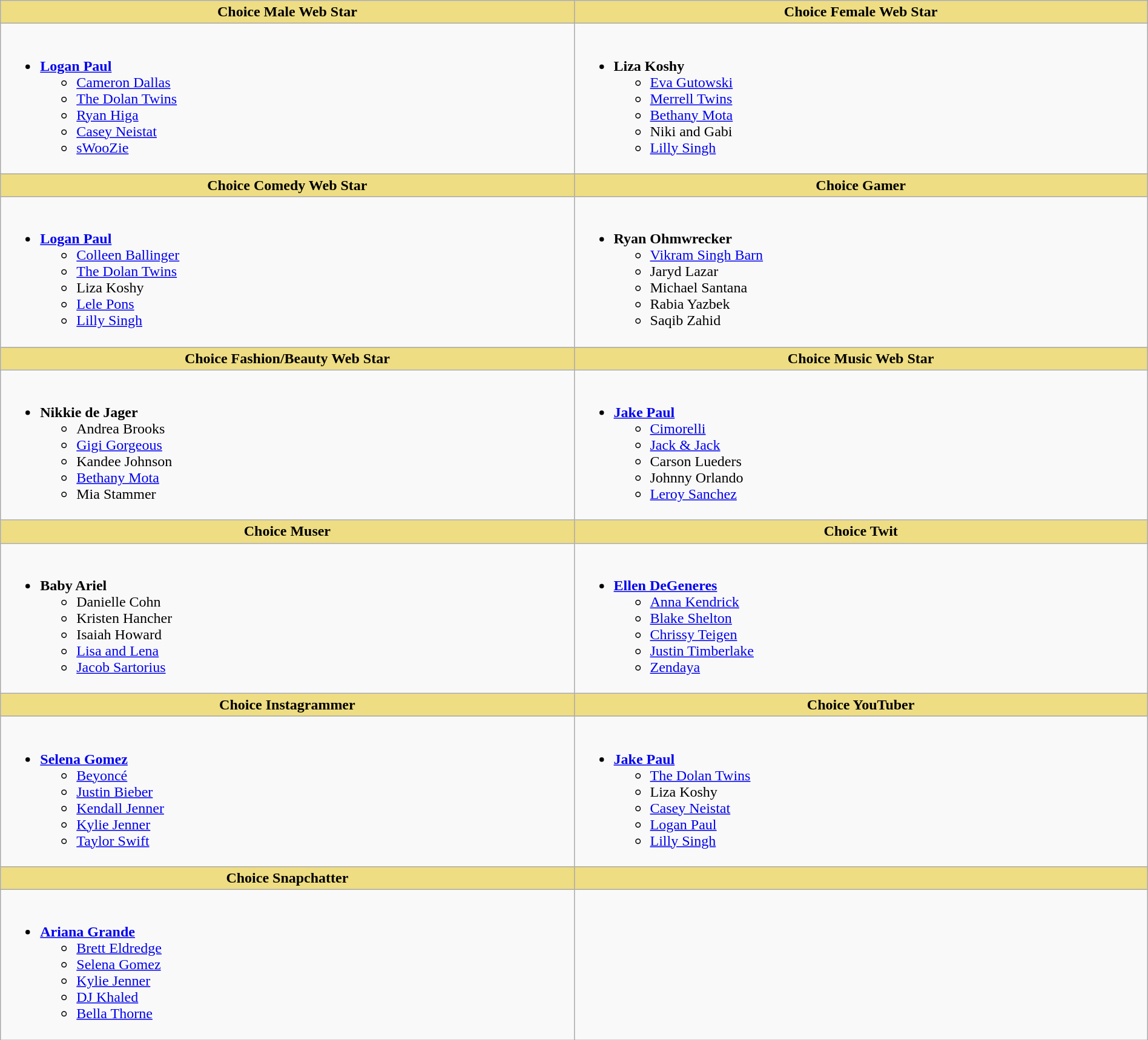<table class="wikitable" style="width:100%">
<tr>
<th style="background:#EEDD82; width:50%">Choice Male Web Star</th>
<th style="background:#EEDD82; width:50%">Choice Female Web Star</th>
</tr>
<tr>
<td valign="top"><br><ul><li><strong><a href='#'>Logan Paul</a></strong><ul><li><a href='#'>Cameron Dallas</a></li><li><a href='#'>The Dolan Twins</a></li><li><a href='#'>Ryan Higa</a></li><li><a href='#'>Casey Neistat</a></li><li><a href='#'>sWooZie</a></li></ul></li></ul></td>
<td valign="top"><br><ul><li><strong>Liza Koshy</strong><ul><li><a href='#'>Eva Gutowski</a></li><li><a href='#'>Merrell Twins</a></li><li><a href='#'>Bethany Mota</a></li><li>Niki and Gabi</li><li><a href='#'>Lilly Singh</a></li></ul></li></ul></td>
</tr>
<tr>
<th style="background:#EEDD82; width:50%">Choice Comedy Web Star</th>
<th style="background:#EEDD82; width:50%">Choice Gamer</th>
</tr>
<tr>
<td valign="top"><br><ul><li><strong><a href='#'>Logan Paul</a></strong><ul><li><a href='#'>Colleen Ballinger</a></li><li><a href='#'>The Dolan Twins</a></li><li>Liza Koshy</li><li><a href='#'>Lele Pons</a></li><li><a href='#'>Lilly Singh</a></li></ul></li></ul></td>
<td valign="top"><br><ul><li><strong>Ryan Ohmwrecker</strong><ul><li><a href='#'>Vikram Singh Barn</a></li><li>Jaryd Lazar</li><li>Michael Santana</li><li>Rabia Yazbek</li><li>Saqib Zahid</li></ul></li></ul></td>
</tr>
<tr>
<th style="background:#EEDD82; width:50%">Choice Fashion/Beauty Web Star</th>
<th style="background:#EEDD82; width:50%">Choice Music Web Star</th>
</tr>
<tr>
<td valign="top"><br><ul><li><strong>Nikkie de Jager</strong><ul><li>Andrea Brooks</li><li><a href='#'>Gigi Gorgeous</a></li><li>Kandee Johnson</li><li><a href='#'>Bethany Mota</a></li><li>Mia Stammer</li></ul></li></ul></td>
<td valign="top"><br><ul><li><strong><a href='#'>Jake Paul</a></strong><ul><li><a href='#'>Cimorelli</a></li><li><a href='#'>Jack & Jack</a></li><li>Carson Lueders</li><li>Johnny Orlando</li><li><a href='#'>Leroy Sanchez</a></li></ul></li></ul></td>
</tr>
<tr>
<th style="background:#EEDD82; width:50%">Choice Muser</th>
<th style="background:#EEDD82; width:50%">Choice Twit</th>
</tr>
<tr>
<td valign="top"><br><ul><li><strong>Baby Ariel</strong><ul><li>Danielle Cohn</li><li>Kristen Hancher</li><li>Isaiah Howard</li><li><a href='#'>Lisa and Lena</a></li><li><a href='#'>Jacob Sartorius</a></li></ul></li></ul></td>
<td valign="top"><br><ul><li><strong><a href='#'>Ellen DeGeneres</a></strong><ul><li><a href='#'>Anna Kendrick</a></li><li><a href='#'>Blake Shelton</a></li><li><a href='#'>Chrissy Teigen</a></li><li><a href='#'>Justin Timberlake</a></li><li><a href='#'>Zendaya</a></li></ul></li></ul></td>
</tr>
<tr>
<th style="background:#EEDD82; width:50%">Choice Instagrammer</th>
<th style="background:#EEDD82; width:50%">Choice YouTuber</th>
</tr>
<tr>
<td valign="top"><br><ul><li><strong><a href='#'>Selena Gomez</a></strong><ul><li><a href='#'>Beyoncé</a></li><li><a href='#'>Justin Bieber</a></li><li><a href='#'>Kendall Jenner</a></li><li><a href='#'>Kylie Jenner</a></li><li><a href='#'>Taylor Swift</a></li></ul></li></ul></td>
<td valign="top"><br><ul><li><strong><a href='#'>Jake Paul</a></strong><ul><li><a href='#'>The Dolan Twins</a></li><li>Liza Koshy</li><li><a href='#'>Casey Neistat</a></li><li><a href='#'>Logan Paul</a></li><li><a href='#'>Lilly Singh</a></li></ul></li></ul></td>
</tr>
<tr>
<th style="background:#EEDD82;">Choice Snapchatter</th>
<th style="background:#EEDD82;"></th>
</tr>
<tr>
<td valign="top"><br><ul><li><strong><a href='#'>Ariana Grande</a></strong><ul><li><a href='#'>Brett Eldredge</a></li><li><a href='#'>Selena Gomez</a></li><li><a href='#'>Kylie Jenner</a></li><li><a href='#'>DJ Khaled</a></li><li><a href='#'>Bella Thorne</a></li></ul></li></ul></td>
<td valign="top"></td>
</tr>
</table>
